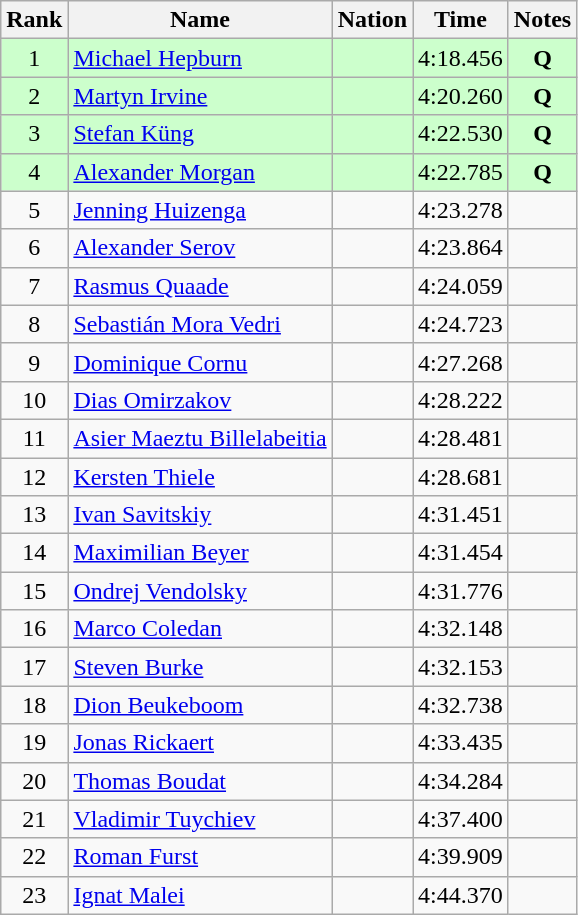<table class="wikitable sortable" style="text-align:center">
<tr>
<th>Rank</th>
<th>Name</th>
<th>Nation</th>
<th>Time</th>
<th>Notes</th>
</tr>
<tr bgcolor=ccffcc>
<td>1</td>
<td align=left><a href='#'>Michael Hepburn</a></td>
<td align=left></td>
<td>4:18.456</td>
<td><strong>Q</strong></td>
</tr>
<tr bgcolor=ccffcc>
<td>2</td>
<td align=left><a href='#'>Martyn Irvine</a></td>
<td align=left></td>
<td>4:20.260</td>
<td><strong>Q</strong></td>
</tr>
<tr bgcolor=ccffcc>
<td>3</td>
<td align=left><a href='#'>Stefan Küng</a></td>
<td align=left></td>
<td>4:22.530</td>
<td><strong>Q</strong></td>
</tr>
<tr bgcolor=ccffcc>
<td>4</td>
<td align=left><a href='#'>Alexander Morgan</a></td>
<td align=left></td>
<td>4:22.785</td>
<td><strong>Q</strong></td>
</tr>
<tr>
<td>5</td>
<td align=left><a href='#'>Jenning Huizenga</a></td>
<td align=left></td>
<td>4:23.278</td>
<td></td>
</tr>
<tr>
<td>6</td>
<td align=left><a href='#'>Alexander Serov</a></td>
<td align=left></td>
<td>4:23.864</td>
<td></td>
</tr>
<tr>
<td>7</td>
<td align=left><a href='#'>Rasmus Quaade</a></td>
<td align=left></td>
<td>4:24.059</td>
<td></td>
</tr>
<tr>
<td>8</td>
<td align=left><a href='#'>Sebastián Mora Vedri</a></td>
<td align=left></td>
<td>4:24.723</td>
<td></td>
</tr>
<tr>
<td>9</td>
<td align=left><a href='#'>Dominique Cornu</a></td>
<td align=left></td>
<td>4:27.268</td>
<td></td>
</tr>
<tr>
<td>10</td>
<td align=left><a href='#'>Dias Omirzakov</a></td>
<td align=left></td>
<td>4:28.222</td>
<td></td>
</tr>
<tr>
<td>11</td>
<td align=left><a href='#'>Asier Maeztu Billelabeitia</a></td>
<td align=left></td>
<td>4:28.481</td>
<td></td>
</tr>
<tr>
<td>12</td>
<td align=left><a href='#'>Kersten Thiele</a></td>
<td align=left></td>
<td>4:28.681</td>
<td></td>
</tr>
<tr>
<td>13</td>
<td align=left><a href='#'>Ivan Savitskiy</a></td>
<td align=left></td>
<td>4:31.451</td>
<td></td>
</tr>
<tr>
<td>14</td>
<td align=left><a href='#'>Maximilian Beyer</a></td>
<td align=left></td>
<td>4:31.454</td>
<td></td>
</tr>
<tr>
<td>15</td>
<td align=left><a href='#'>Ondrej Vendolsky</a></td>
<td align=left></td>
<td>4:31.776</td>
<td></td>
</tr>
<tr>
<td>16</td>
<td align=left><a href='#'>Marco Coledan</a></td>
<td align=left></td>
<td>4:32.148</td>
<td></td>
</tr>
<tr>
<td>17</td>
<td align=left><a href='#'>Steven Burke</a></td>
<td align=left></td>
<td>4:32.153</td>
<td></td>
</tr>
<tr>
<td>18</td>
<td align=left><a href='#'>Dion Beukeboom</a></td>
<td align=left></td>
<td>4:32.738</td>
<td></td>
</tr>
<tr>
<td>19</td>
<td align=left><a href='#'>Jonas Rickaert</a></td>
<td align=left></td>
<td>4:33.435</td>
<td></td>
</tr>
<tr>
<td>20</td>
<td align=left><a href='#'>Thomas Boudat</a></td>
<td align=left></td>
<td>4:34.284</td>
<td></td>
</tr>
<tr>
<td>21</td>
<td align=left><a href='#'>Vladimir Tuychiev</a></td>
<td align=left></td>
<td>4:37.400</td>
<td></td>
</tr>
<tr>
<td>22</td>
<td align=left><a href='#'>Roman Furst</a></td>
<td align=left></td>
<td>4:39.909</td>
<td></td>
</tr>
<tr>
<td>23</td>
<td align=left><a href='#'>Ignat Malei</a></td>
<td align=left></td>
<td>4:44.370</td>
<td></td>
</tr>
</table>
